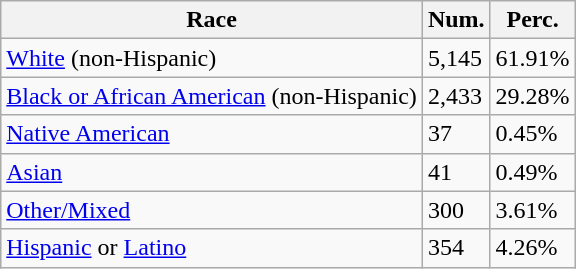<table class="wikitable">
<tr>
<th>Race</th>
<th>Num.</th>
<th>Perc.</th>
</tr>
<tr>
<td><a href='#'>White</a> (non-Hispanic)</td>
<td>5,145</td>
<td>61.91%</td>
</tr>
<tr>
<td><a href='#'>Black or African American</a> (non-Hispanic)</td>
<td>2,433</td>
<td>29.28%</td>
</tr>
<tr>
<td><a href='#'>Native American</a></td>
<td>37</td>
<td>0.45%</td>
</tr>
<tr>
<td><a href='#'>Asian</a></td>
<td>41</td>
<td>0.49%</td>
</tr>
<tr>
<td><a href='#'>Other/Mixed</a></td>
<td>300</td>
<td>3.61%</td>
</tr>
<tr>
<td><a href='#'>Hispanic</a> or <a href='#'>Latino</a></td>
<td>354</td>
<td>4.26%</td>
</tr>
</table>
